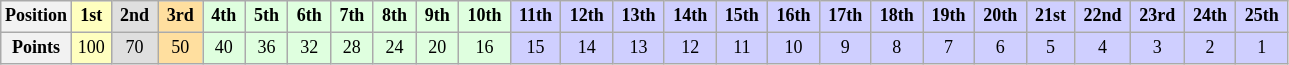<table class="wikitable" style="font-size: 75%; text-align:center">
<tr>
<th>Position</th>
<th style="background-color:#ffffbf"> 1st </th>
<th style="background-color:#dfdfdf"> 2nd </th>
<th style="background-color:#ffdf9f"> 3rd </th>
<th style="background-color:#dfffdf"> 4th </th>
<th style="background-color:#dfffdf"> 5th </th>
<th style="background-color:#dfffdf"> 6th </th>
<th style="background-color:#dfffdf"> 7th </th>
<th style="background-color:#dfffdf"> 8th </th>
<th style="background-color:#dfffdf"> 9th </th>
<th style="background-color:#dfffdf"> 10th </th>
<th style="background-color:#CFCFFF"> 11th </th>
<th style="background-color:#CFCFFF"> 12th </th>
<th style="background-color:#CFCFFF"> 13th </th>
<th style="background-color:#CFCFFF"> 14th </th>
<th style="background-color:#CFCFFF"> 15th </th>
<th style="background-color:#CFCFFF"> 16th </th>
<th style="background-color:#CFCFFF"> 17th </th>
<th style="background-color:#CFCFFF"> 18th </th>
<th style="background-color:#CFCFFF"> 19th </th>
<th style="background-color:#CFCFFF"> 20th </th>
<th style="background-color:#CFCFFF"> 21st </th>
<th style="background-color:#CFCFFF"> 22nd </th>
<th style="background-color:#CFCFFF"> 23rd </th>
<th style="background-color:#CFCFFF"> 24th </th>
<th style="background-color:#CFCFFF"> 25th </th>
</tr>
<tr>
<th>Points</th>
<td style="background-color:#ffffbf">100</td>
<td style="background-color:#dfdfdf">70</td>
<td style="background-color:#ffdf9f">50</td>
<td style="background-color:#dfffdf">40</td>
<td style="background-color:#dfffdf">36</td>
<td style="background-color:#dfffdf">32</td>
<td style="background-color:#dfffdf">28</td>
<td style="background-color:#dfffdf">24</td>
<td style="background-color:#dfffdf">20</td>
<td style="background-color:#dfffdf">16</td>
<td style="background-color:#CFCFFF">15</td>
<td style="background-color:#CFCFFF">14</td>
<td style="background-color:#CFCFFF">13</td>
<td style="background-color:#CFCFFF">12</td>
<td style="background-color:#CFCFFF">11</td>
<td style="background-color:#CFCFFF">10</td>
<td style="background-color:#CFCFFF">9</td>
<td style="background-color:#CFCFFF">8</td>
<td style="background-color:#CFCFFF">7</td>
<td style="background-color:#CFCFFF">6</td>
<td style="background-color:#CFCFFF">5</td>
<td style="background-color:#CFCFFF">4</td>
<td style="background-color:#CFCFFF">3</td>
<td style="background-color:#CFCFFF">2</td>
<td style="background-color:#CFCFFF">1</td>
</tr>
</table>
